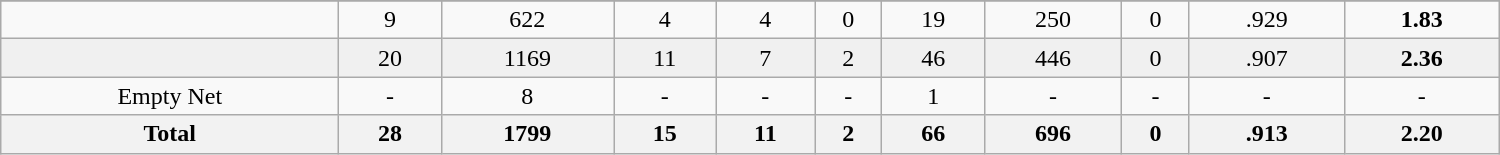<table class="wikitable sortable" width ="1000">
<tr align="center">
</tr>
<tr align="center" bgcolor="">
<td></td>
<td>9</td>
<td>622</td>
<td>4</td>
<td>4</td>
<td>0</td>
<td>19</td>
<td>250</td>
<td>0</td>
<td>.929</td>
<td><strong>1.83</strong></td>
</tr>
<tr align="center" bgcolor="f0f0f0">
<td></td>
<td>20</td>
<td>1169</td>
<td>11</td>
<td>7</td>
<td>2</td>
<td>46</td>
<td>446</td>
<td>0</td>
<td>.907</td>
<td><strong>2.36</strong></td>
</tr>
<tr align="center" bgcolor="">
<td>Empty Net</td>
<td>-</td>
<td>8</td>
<td>-</td>
<td>-</td>
<td>-</td>
<td>1</td>
<td>-</td>
<td>-</td>
<td>-</td>
<td>-</td>
</tr>
<tr>
<th>Total</th>
<th>28</th>
<th>1799</th>
<th>15</th>
<th>11</th>
<th>2</th>
<th>66</th>
<th>696</th>
<th>0</th>
<th>.913</th>
<th>2.20</th>
</tr>
</table>
